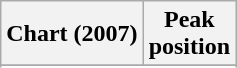<table class="wikitable sortable plainrowheaders" style="text-align:center">
<tr>
<th scope="col">Chart (2007)</th>
<th scope="col">Peak<br> position</th>
</tr>
<tr>
</tr>
<tr>
</tr>
<tr>
</tr>
</table>
